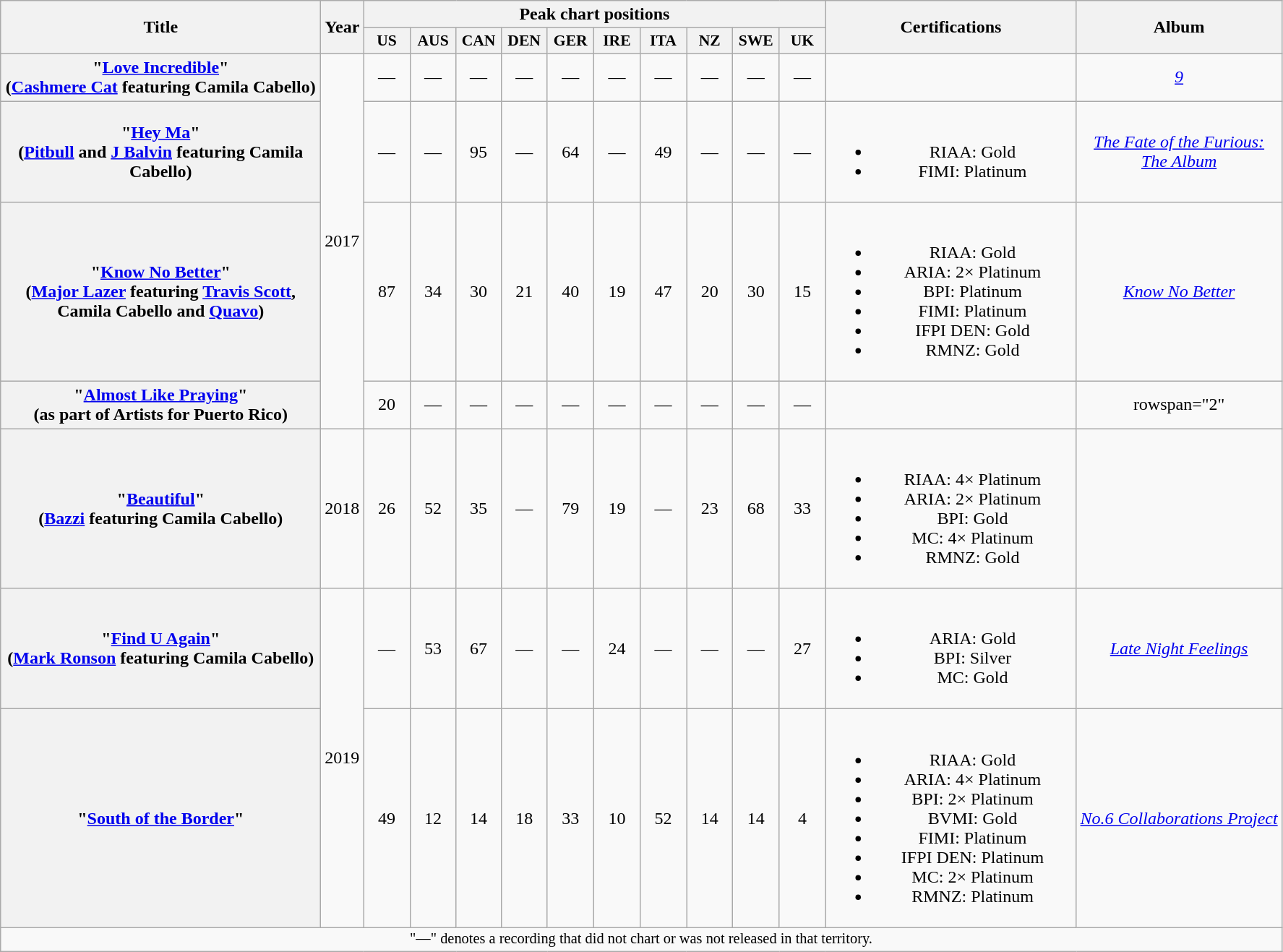<table class="wikitable plainrowheaders" style="text-align:center;">
<tr>
<th scope="col" rowspan="2" style="width:18em;">Title</th>
<th scope="col" rowspan="2">Year</th>
<th scope="col" colspan="10">Peak chart positions</th>
<th scope="col" rowspan="2" style="width:14em;">Certifications</th>
<th scope="col" rowspan="2">Album</th>
</tr>
<tr>
<th scope="col" style="width:2.5em;font-size:90%;">US<br></th>
<th scope="col" style="width:2.5em;font-size:90%;">AUS<br></th>
<th scope="col" style="width:2.4em;font-size:90%;">CAN<br></th>
<th scope="col" style="width:2.5em;font-size:90%;">DEN<br></th>
<th scope="col" style="width:2.5em;font-size:90%;">GER<br></th>
<th scope="col" style="width:2.5em;font-size:90%;">IRE<br></th>
<th scope="col" style="width:2.5em;font-size:90%;">ITA<br></th>
<th scope="col" style="width:2.5em;font-size:90%;">NZ<br></th>
<th scope="col" style="width:2.5em;font-size:90%;">SWE<br></th>
<th scope="col" style="width:2.5em;font-size:90%;">UK<br></th>
</tr>
<tr>
<th scope="row">"<a href='#'>Love Incredible</a>"<br><span>(<a href='#'>Cashmere Cat</a> featuring Camila Cabello)</span></th>
<td rowspan="4">2017</td>
<td>—</td>
<td>—</td>
<td>—</td>
<td>—</td>
<td>—</td>
<td>—</td>
<td>—</td>
<td>—</td>
<td>—</td>
<td>—</td>
<td></td>
<td><em><a href='#'>9</a></em></td>
</tr>
<tr>
<th scope="row">"<a href='#'>Hey Ma</a>"<br><span>(<a href='#'>Pitbull</a> and <a href='#'>J Balvin</a> featuring Camila Cabello)</span></th>
<td>—</td>
<td>—</td>
<td>95</td>
<td>—</td>
<td>64</td>
<td>—</td>
<td>49</td>
<td>—</td>
<td>—</td>
<td>—</td>
<td><br><ul><li>RIAA: Gold</li><li>FIMI: Platinum</li></ul></td>
<td><em><a href='#'>The Fate of the Furious:<br>The Album</a></em></td>
</tr>
<tr>
<th scope="row">"<a href='#'>Know No Better</a>"<br><span>(<a href='#'>Major Lazer</a> featuring <a href='#'>Travis Scott</a>, Camila Cabello and <a href='#'>Quavo</a>)</span></th>
<td>87</td>
<td>34</td>
<td>30</td>
<td>21</td>
<td>40</td>
<td>19</td>
<td>47</td>
<td>20</td>
<td>30</td>
<td>15</td>
<td><br><ul><li>RIAA: Gold</li><li>ARIA: 2× Platinum</li><li>BPI: Platinum</li><li>FIMI: Platinum</li><li>IFPI DEN: Gold</li><li>RMNZ: Gold</li></ul></td>
<td><em><a href='#'>Know No Better</a></em></td>
</tr>
<tr>
<th scope="row">"<a href='#'>Almost Like Praying</a>"<br><span>(as part of Artists for Puerto Rico)</span></th>
<td>20</td>
<td>—</td>
<td>—</td>
<td>—</td>
<td>—</td>
<td>—</td>
<td>—</td>
<td>—</td>
<td>—</td>
<td>—</td>
<td></td>
<td>rowspan="2" </td>
</tr>
<tr>
<th scope="row">"<a href='#'>Beautiful</a>"<br><span>(<a href='#'>Bazzi</a> featuring Camila Cabello)</span></th>
<td>2018</td>
<td>26</td>
<td>52</td>
<td>35</td>
<td>—</td>
<td>79</td>
<td>19</td>
<td>—</td>
<td>23</td>
<td>68</td>
<td>33</td>
<td><br><ul><li>RIAA: 4× Platinum</li><li>ARIA: 2× Platinum</li><li>BPI: Gold</li><li>MC: 4× Platinum</li><li>RMNZ: Gold</li></ul></td>
</tr>
<tr>
<th scope="row">"<a href='#'>Find U Again</a>"<br><span>(<a href='#'>Mark Ronson</a> featuring Camila Cabello)</span></th>
<td rowspan="2">2019</td>
<td>—</td>
<td>53</td>
<td>67</td>
<td>—</td>
<td>—</td>
<td>24</td>
<td>—</td>
<td>—</td>
<td>—</td>
<td>27</td>
<td><br><ul><li>ARIA: Gold</li><li>BPI: Silver</li><li>MC: Gold</li></ul></td>
<td><em><a href='#'>Late Night Feelings</a></em></td>
</tr>
<tr>
<th scope="row">"<a href='#'>South of the Border</a>"<br></th>
<td>49</td>
<td>12</td>
<td>14</td>
<td>18</td>
<td>33</td>
<td>10</td>
<td>52</td>
<td>14</td>
<td>14</td>
<td>4</td>
<td><br><ul><li>RIAA: Gold</li><li>ARIA: 4× Platinum</li><li>BPI: 2× Platinum</li><li>BVMI: Gold</li><li>FIMI: Platinum</li><li>IFPI DEN: Platinum</li><li>MC: 2× Platinum</li><li>RMNZ: Platinum</li></ul></td>
<td><em><a href='#'>No.6 Collaborations Project</a></em></td>
</tr>
<tr>
<td colspan="15" style="text-align:center; font-size:85%;">"—" denotes a recording that did not chart or was not released in that territory.</td>
</tr>
</table>
